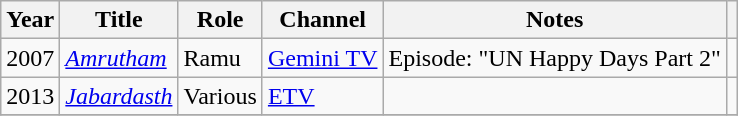<table class="wikitable sortable">
<tr>
<th scope="col">Year</th>
<th scope="col">Title</th>
<th scope="col">Role</th>
<th scope="col">Channel</th>
<th scope="col" class="unsortable">Notes</th>
<th scope="col" class="unsortable"></th>
</tr>
<tr>
<td>2007</td>
<td><em><a href='#'>Amrutham</a></em></td>
<td>Ramu</td>
<td><a href='#'>Gemini TV</a></td>
<td>Episode: "UN Happy Days Part 2"</td>
<td></td>
</tr>
<tr>
<td>2013</td>
<td><em><a href='#'>Jabardasth</a></em></td>
<td>Various</td>
<td><a href='#'>ETV</a></td>
<td></td>
<td></td>
</tr>
<tr>
</tr>
</table>
